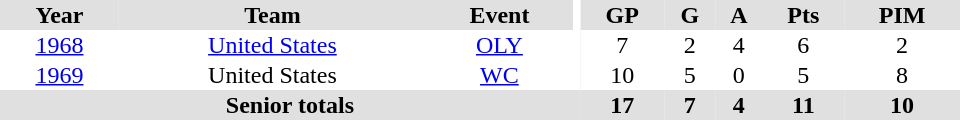<table border="0" cellpadding="1" cellspacing="0" ID="Table3" style="text-align:center; width:40em">
<tr bgcolor="#e0e0e0">
<th>Year</th>
<th>Team</th>
<th>Event</th>
<th rowspan="102" bgcolor="#ffffff"></th>
<th>GP</th>
<th>G</th>
<th>A</th>
<th>Pts</th>
<th>PIM</th>
</tr>
<tr>
<td><a href='#'>1968</a></td>
<td><a href='#'>United States</a></td>
<td><a href='#'>OLY</a></td>
<td>7</td>
<td>2</td>
<td>4</td>
<td>6</td>
<td>2</td>
</tr>
<tr>
<td><a href='#'>1969</a></td>
<td>United States</td>
<td><a href='#'>WC</a></td>
<td>10</td>
<td>5</td>
<td>0</td>
<td>5</td>
<td>8</td>
</tr>
<tr bgcolor="#e0e0e0">
<th colspan="4">Senior totals</th>
<th>17</th>
<th>7</th>
<th>4</th>
<th>11</th>
<th>10</th>
</tr>
</table>
